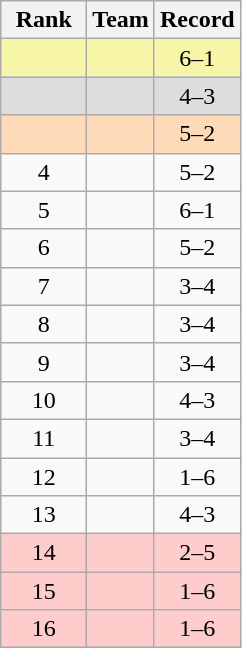<table class="wikitable" style="text-align: center">
<tr>
<th width=50>Rank</th>
<th>Team</th>
<th width=50>Record</th>
</tr>
<tr bgcolor=#F7F6A8>
<td></td>
<td align=left></td>
<td>6–1</td>
</tr>
<tr bgcolor=#ddd>
<td></td>
<td align=left></td>
<td>4–3</td>
</tr>
<tr bgcolor=#FFDAB9>
<td></td>
<td align=left></td>
<td>5–2</td>
</tr>
<tr>
<td>4</td>
<td align=left></td>
<td>5–2</td>
</tr>
<tr>
<td>5</td>
<td align=left></td>
<td>6–1</td>
</tr>
<tr>
<td>6</td>
<td align=left></td>
<td>5–2</td>
</tr>
<tr>
<td>7</td>
<td align=left></td>
<td>3–4</td>
</tr>
<tr>
<td>8</td>
<td align=left></td>
<td>3–4</td>
</tr>
<tr>
<td>9</td>
<td align=left></td>
<td>3–4</td>
</tr>
<tr>
<td>10</td>
<td align=left></td>
<td>4–3</td>
</tr>
<tr>
<td>11</td>
<td align=left></td>
<td>3–4</td>
</tr>
<tr>
<td>12</td>
<td align=left></td>
<td>1–6</td>
</tr>
<tr>
<td>13</td>
<td align=left></td>
<td>4–3</td>
</tr>
<tr bgcolor=#ffcccc>
<td>14</td>
<td align=left></td>
<td>2–5</td>
</tr>
<tr bgcolor=#ffcccc>
<td>15</td>
<td align=left></td>
<td>1–6</td>
</tr>
<tr bgcolor=#ffcccc>
<td>16</td>
<td align=left></td>
<td>1–6</td>
</tr>
</table>
